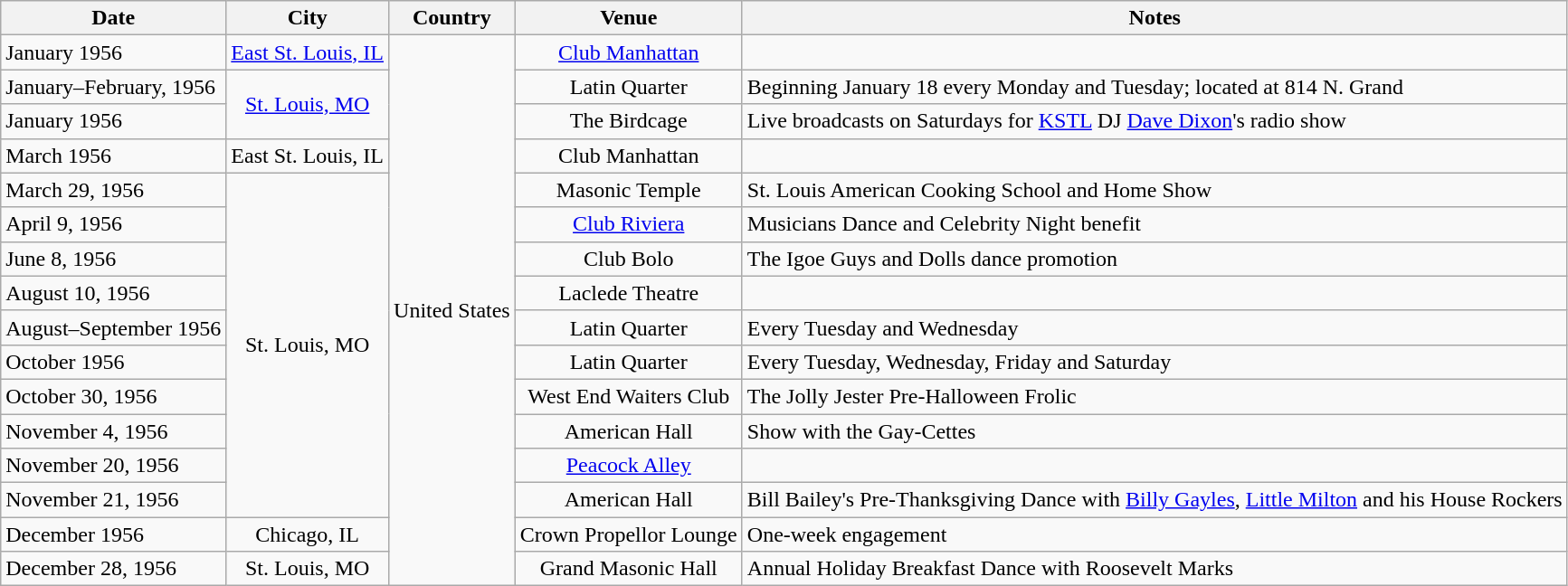<table class="wikitable">
<tr>
<th>Date</th>
<th>City</th>
<th>Country</th>
<th>Venue</th>
<th>Notes</th>
</tr>
<tr>
<td>January 1956</td>
<td align="center"><a href='#'>East St. Louis, IL</a></td>
<td align="center" rowspan="16">United States</td>
<td align="center"><a href='#'>Club Manhattan</a></td>
<td></td>
</tr>
<tr>
<td>January–February, 1956</td>
<td align="center" rowspan="2"><a href='#'>St. Louis, MO</a></td>
<td align="center">Latin Quarter</td>
<td>Beginning January 18 every Monday and Tuesday; located at 814 N. Grand</td>
</tr>
<tr>
<td>January 1956</td>
<td align="center">The Birdcage</td>
<td>Live broadcasts on Saturdays for <a href='#'>KSTL</a> DJ <a href='#'>Dave Dixon</a>'s radio show</td>
</tr>
<tr>
<td>March 1956</td>
<td align="center">East St. Louis, IL</td>
<td align="center">Club Manhattan</td>
<td></td>
</tr>
<tr>
<td>March 29, 1956</td>
<td align="center" rowspan="10">St. Louis, MO</td>
<td align="center">Masonic Temple</td>
<td>St. Louis American Cooking School and Home Show</td>
</tr>
<tr>
<td>April 9, 1956</td>
<td align="center"><a href='#'>Club Riviera</a></td>
<td>Musicians Dance and Celebrity Night benefit</td>
</tr>
<tr>
<td>June 8, 1956</td>
<td align="center">Club Bolo</td>
<td>The Igoe Guys and Dolls dance promotion</td>
</tr>
<tr>
<td>August 10, 1956</td>
<td align="center">Laclede Theatre</td>
<td></td>
</tr>
<tr>
<td>August–September 1956</td>
<td align="center">Latin Quarter</td>
<td>Every Tuesday and Wednesday</td>
</tr>
<tr>
<td>October 1956</td>
<td align="center">Latin Quarter</td>
<td>Every Tuesday, Wednesday, Friday and Saturday</td>
</tr>
<tr>
<td>October 30, 1956</td>
<td align="center">West End Waiters Club</td>
<td>The Jolly Jester Pre-Halloween Frolic</td>
</tr>
<tr>
<td>November 4, 1956</td>
<td align="center">American Hall</td>
<td>Show with the Gay-Cettes</td>
</tr>
<tr>
<td>November 20, 1956</td>
<td align="center"><a href='#'>Peacock Alley</a></td>
<td></td>
</tr>
<tr>
<td>November 21, 1956</td>
<td align="center">American Hall</td>
<td>Bill Bailey's Pre-Thanksgiving Dance with <a href='#'>Billy Gayles</a>, <a href='#'>Little Milton</a> and his House Rockers</td>
</tr>
<tr>
<td>December 1956</td>
<td align="center">Chicago, IL</td>
<td align="center">Crown Propellor Lounge</td>
<td>One-week engagement</td>
</tr>
<tr>
<td>December 28, 1956</td>
<td align="center">St. Louis, MO</td>
<td align="center">Grand Masonic Hall</td>
<td>Annual Holiday Breakfast Dance with Roosevelt Marks</td>
</tr>
</table>
